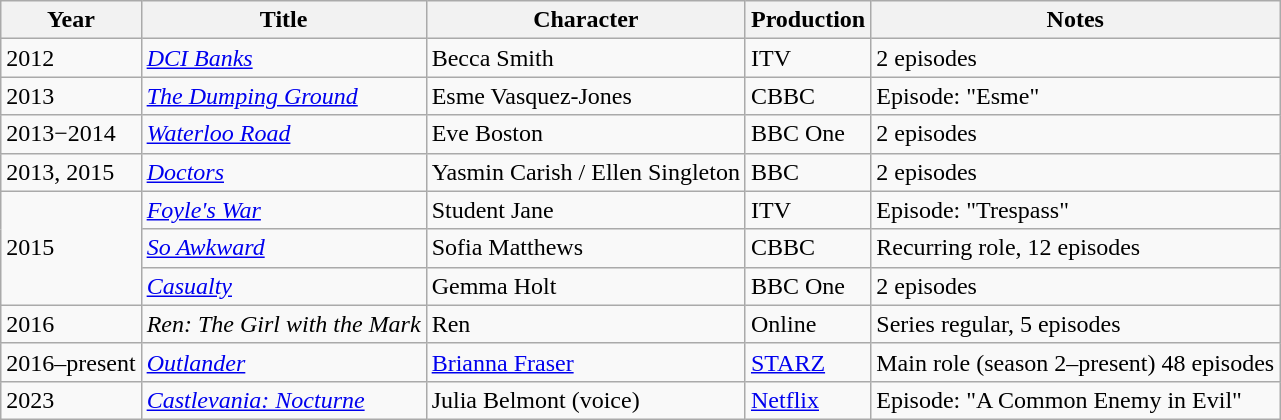<table class="wikitable sortable">
<tr>
<th>Year</th>
<th>Title</th>
<th>Character</th>
<th>Production</th>
<th class="unsortable">Notes</th>
</tr>
<tr>
<td>2012</td>
<td><em><a href='#'>DCI Banks</a></em></td>
<td>Becca Smith</td>
<td>ITV</td>
<td>2 episodes</td>
</tr>
<tr>
<td>2013</td>
<td><em><a href='#'>The Dumping Ground</a></em></td>
<td>Esme Vasquez-Jones</td>
<td>CBBC</td>
<td>Episode: "Esme"</td>
</tr>
<tr>
<td>2013−2014</td>
<td><em><a href='#'>Waterloo Road</a></em></td>
<td>Eve Boston</td>
<td>BBC One</td>
<td>2 episodes</td>
</tr>
<tr>
<td>2013, 2015</td>
<td><em><a href='#'>Doctors</a></em></td>
<td>Yasmin Carish / Ellen Singleton</td>
<td>BBC</td>
<td>2 episodes</td>
</tr>
<tr>
<td rowspan="3">2015</td>
<td><em><a href='#'>Foyle's War</a></em></td>
<td>Student Jane</td>
<td>ITV</td>
<td>Episode: "Trespass"</td>
</tr>
<tr>
<td><em><a href='#'>So Awkward</a></em></td>
<td>Sofia Matthews</td>
<td>CBBC</td>
<td>Recurring role, 12 episodes</td>
</tr>
<tr>
<td><em><a href='#'>Casualty</a></em></td>
<td>Gemma Holt</td>
<td>BBC One</td>
<td>2 episodes</td>
</tr>
<tr>
<td>2016</td>
<td><em>Ren: The Girl with the Mark</em></td>
<td>Ren</td>
<td>Online</td>
<td>Series regular, 5 episodes</td>
</tr>
<tr>
<td>2016–present</td>
<td><em><a href='#'>Outlander</a></em></td>
<td><a href='#'>Brianna Fraser</a></td>
<td><a href='#'>STARZ</a></td>
<td>Main role (season 2–present) 48 episodes</td>
</tr>
<tr>
<td>2023</td>
<td><em><a href='#'>Castlevania: Nocturne</a></em></td>
<td>Julia Belmont (voice)</td>
<td><a href='#'>Netflix</a></td>
<td>Episode: "A Common Enemy in Evil"</td>
</tr>
</table>
